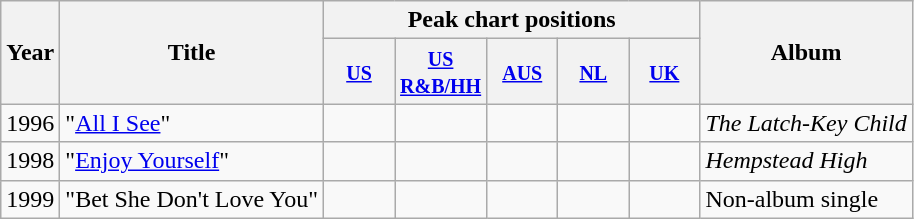<table class="wikitable">
<tr>
<th rowspan="2">Year</th>
<th rowspan="2">Title</th>
<th colspan="5">Peak chart positions</th>
<th rowspan="2">Album</th>
</tr>
<tr>
<th width="40"><small><a href='#'>US</a></small><br></th>
<th width="40"><small><a href='#'>US R&B/HH</a></small><br></th>
<th width="40"><small><a href='#'>AUS</a></small><br></th>
<th width="40"><small><a href='#'>NL</a></small><br></th>
<th width="40"><small><a href='#'>UK</a></small><br></th>
</tr>
<tr>
<td align="left">1996</td>
<td>"<a href='#'>All I See</a>"</td>
<td></td>
<td></td>
<td></td>
<td></td>
<td></td>
<td><em>The Latch-Key Child</em></td>
</tr>
<tr>
<td align="left">1998</td>
<td>"<a href='#'>Enjoy Yourself</a>"</td>
<td></td>
<td></td>
<td></td>
<td></td>
<td></td>
<td><em>Hempstead High</em></td>
</tr>
<tr>
<td align="left">1999</td>
<td>"Bet She Don't Love You"</td>
<td></td>
<td></td>
<td></td>
<td></td>
<td></td>
<td>Non-album single</td>
</tr>
</table>
